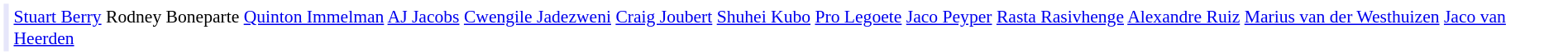<table cellpadding="2" style="border: 1px solid white; font-size:90%;">
<tr>
<td colspan="2" align="right" bgcolor="lavender"></td>
<td align="left"><a href='#'>Stuart Berry</a> Rodney Boneparte <a href='#'>Quinton Immelman</a> <a href='#'>AJ Jacobs</a> <a href='#'>Cwengile Jadezweni</a> <a href='#'>Craig Joubert</a> <a href='#'>Shuhei Kubo</a> <a href='#'>Pro Legoete</a> <a href='#'>Jaco Peyper</a> <a href='#'>Rasta Rasivhenge</a> <a href='#'>Alexandre Ruiz</a> <a href='#'>Marius van der Westhuizen</a> <a href='#'>Jaco van Heerden</a></td>
</tr>
</table>
